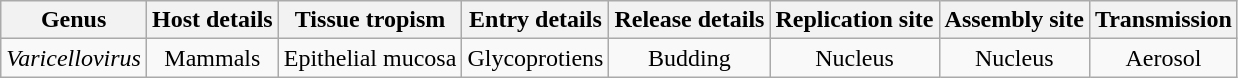<table class="wikitable sortable" style="text-align:center">
<tr>
<th>Genus</th>
<th>Host details</th>
<th>Tissue tropism</th>
<th>Entry details</th>
<th>Release details</th>
<th>Replication site</th>
<th>Assembly site</th>
<th>Transmission</th>
</tr>
<tr>
<td><em>Varicellovirus</em></td>
<td>Mammals</td>
<td>Epithelial mucosa</td>
<td>Glycoprotiens</td>
<td>Budding</td>
<td>Nucleus</td>
<td>Nucleus</td>
<td>Aerosol</td>
</tr>
</table>
